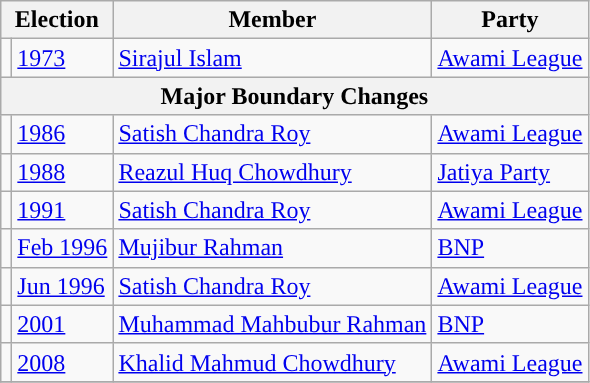<table class="wikitable">
<tr>
<th colspan="2">Election</th>
<th>Member</th>
<th>Party</th>
</tr>
<tr>
<td style="background-color:"></td>
<td><a href='#'>1973</a></td>
<td><a href='#'>Sirajul Islam</a></td>
<td><a href='#'>Awami League</a></td>
</tr>
<tr>
<th colspan="4">Major Boundary Changes</th>
</tr>
<tr>
<td style="background-color:"></td>
<td><a href='#'>1986</a></td>
<td><a href='#'>Satish Chandra Roy</a></td>
<td><a href='#'>Awami League</a></td>
</tr>
<tr>
<td style="background-color:"></td>
<td><a href='#'>1988</a></td>
<td><a href='#'>Reazul Huq Chowdhury</a></td>
<td><a href='#'>Jatiya Party</a></td>
</tr>
<tr>
<td style="background-color:"></td>
<td><a href='#'>1991</a></td>
<td><a href='#'>Satish Chandra Roy</a></td>
<td><a href='#'>Awami League</a></td>
</tr>
<tr>
<td style="background-color:"></td>
<td><a href='#'>Feb 1996</a></td>
<td><a href='#'>Mujibur Rahman</a></td>
<td><a href='#'>BNP</a></td>
</tr>
<tr>
<td style="background-color:"></td>
<td><a href='#'>Jun 1996</a></td>
<td><a href='#'>Satish Chandra Roy</a></td>
<td><a href='#'>Awami League</a></td>
</tr>
<tr>
<td style="background-color:"></td>
<td><a href='#'>2001</a></td>
<td><a href='#'>Muhammad Mahbubur Rahman</a></td>
<td><a href='#'>BNP</a></td>
</tr>
<tr>
<td style="background-color:"></td>
<td><a href='#'>2008</a></td>
<td><a href='#'>Khalid Mahmud Chowdhury</a></td>
<td><a href='#'>Awami League</a></td>
</tr>
<tr>
</tr>
</table>
